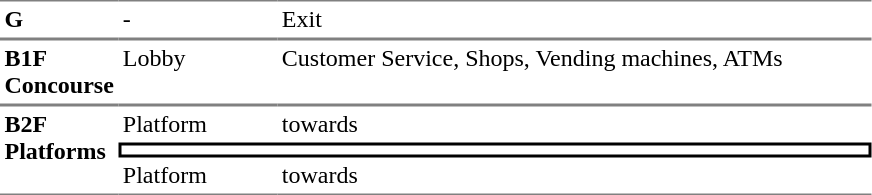<table border=0 cellspacing=0 cellpadding=3>
<tr>
<td style="border-top:solid 1px gray;border-bottom:solid 1px gray" width=50 valign=top><strong>G</strong></td>
<td style="border-top:solid 1px gray;border-bottom:solid 1px gray;" width=100 valign=top>-</td>
<td style="border-top:solid 1px gray;border-bottom:solid 1px gray;" width=390 valign=top>Exit</td>
</tr>
<tr>
<td style="border-bottom:solid 1px gray; border-top:solid 1px gray;" valign=top width=50><strong>B1F<br>Concourse</strong></td>
<td style="border-bottom:solid 1px gray; border-top:solid 1px gray;" valign=top width=100>Lobby</td>
<td style="border-bottom:solid 1px gray; border-top:solid 1px gray;" valign=top width=390>Customer Service, Shops, Vending machines, ATMs</td>
</tr>
<tr>
<td style="border-top:solid 1px gray;border-bottom:solid 1px gray" rowspan=3 valign=top><strong>B2F<br>Platforms</strong></td>
<td style="border-top:solid 1px gray" valign=top>Platform</td>
<td style="border-top:solid 1px gray" valign=top>  towards  </td>
</tr>
<tr>
<td style="border-right:solid 2px black;border-left:solid 2px black;border-top:solid 2px black;border-bottom:solid 2px black;text-align:center;" colspan=2></td>
</tr>
<tr>
<td style="border-bottom:solid 1px gray" valign=top>Platform</td>
<td style="border-bottom:solid 1px gray" valign=top>  towards   </td>
</tr>
</table>
